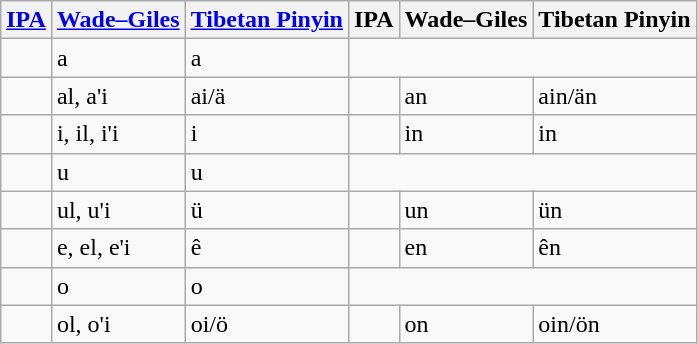<table class="wikitable">
<tr>
<th><a href='#'>IPA</a></th>
<th><a href='#'>Wade–Giles</a></th>
<th><a href='#'>Tibetan Pinyin</a></th>
<th>IPA</th>
<th>Wade–Giles</th>
<th>Tibetan Pinyin</th>
</tr>
<tr ---->
<td></td>
<td>a</td>
<td>a</td>
<td colspan =3></td>
</tr>
<tr ---->
<td></td>
<td>al, a'i</td>
<td>ai/ä</td>
<td></td>
<td>an</td>
<td>ain/än</td>
</tr>
<tr ---->
<td></td>
<td>i, il, i'i</td>
<td>i</td>
<td></td>
<td>in</td>
<td>in</td>
</tr>
<tr ---->
<td></td>
<td>u</td>
<td>u</td>
<td colspan=3></td>
</tr>
<tr ---->
<td></td>
<td>ul, u'i</td>
<td>ü</td>
<td></td>
<td>un</td>
<td>ün</td>
</tr>
<tr ---->
<td></td>
<td>e, el, e'i</td>
<td>ê</td>
<td></td>
<td>en</td>
<td>ên</td>
</tr>
<tr ---->
<td></td>
<td>o</td>
<td>o</td>
<td colspan= 3></td>
</tr>
<tr ---->
<td></td>
<td>ol, o'i</td>
<td>oi/ö</td>
<td></td>
<td>on</td>
<td>oin/ön</td>
</tr>
</table>
